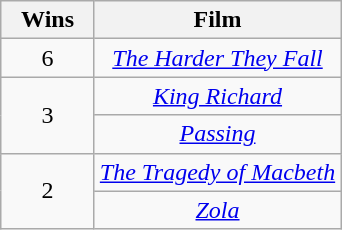<table class="wikitable" rowspan="2" style="text-align:center" background: #f6e39c;>
<tr>
<th scope="col" style="width:55px;">Wins</th>
<th scope="col" style="text-align:center;">Film</th>
</tr>
<tr>
<td rowspan="1" style="text-align:center">6</td>
<td><em><a href='#'>The Harder They Fall</a></em></td>
</tr>
<tr>
<td rowspan="2" style="text-align:center">3</td>
<td><em><a href='#'>King Richard</a></em></td>
</tr>
<tr>
<td><em><a href='#'>Passing</a></em></td>
</tr>
<tr>
<td rowspan="2" style="text-align:center">2</td>
<td><em><a href='#'>The Tragedy of Macbeth</a></em></td>
</tr>
<tr>
<td><em><a href='#'>Zola</a></em></td>
</tr>
</table>
